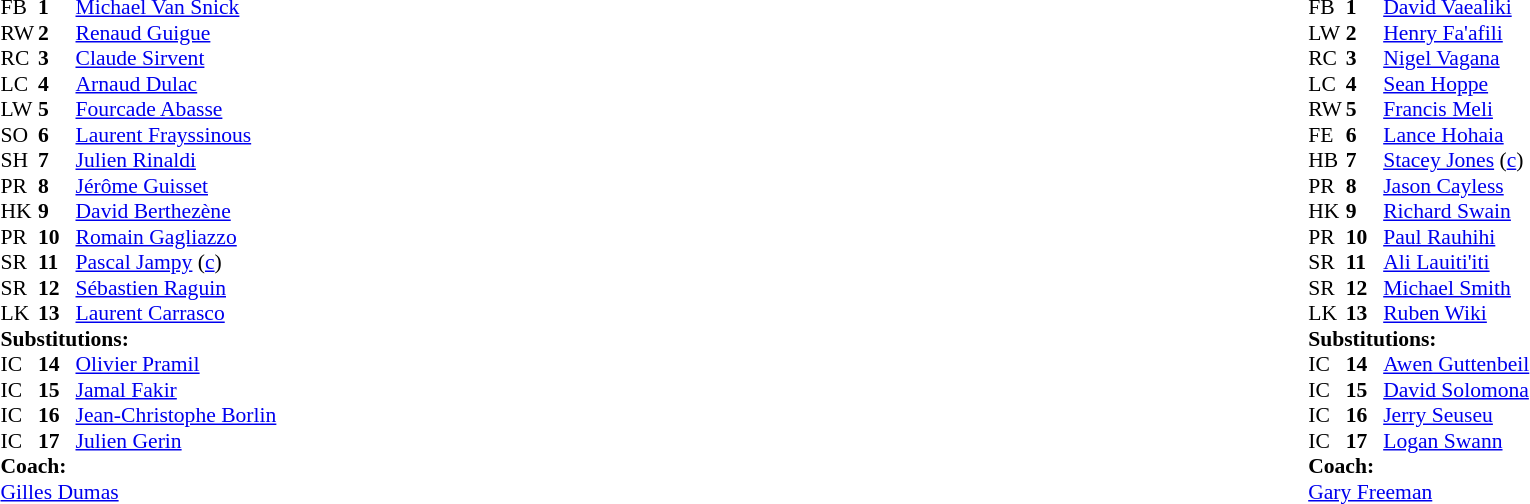<table width="100%">
<tr>
<td valign="top" width="50%"><br><table style="font-size: 90%" cellspacing="0" cellpadding="0">
<tr>
<th width="25"></th>
<th width="25"></th>
</tr>
<tr>
<td>FB</td>
<td><strong>1</strong></td>
<td><a href='#'>Michael Van Snick</a></td>
</tr>
<tr>
<td>RW</td>
<td><strong>2</strong></td>
<td><a href='#'>Renaud Guigue</a></td>
</tr>
<tr>
<td>RC</td>
<td><strong>3</strong></td>
<td><a href='#'>Claude Sirvent</a></td>
</tr>
<tr>
<td>LC</td>
<td><strong>4</strong></td>
<td><a href='#'>Arnaud Dulac</a></td>
</tr>
<tr>
<td>LW</td>
<td><strong>5</strong></td>
<td><a href='#'>Fourcade Abasse</a></td>
</tr>
<tr>
<td>SO</td>
<td><strong>6</strong></td>
<td><a href='#'>Laurent Frayssinous</a></td>
</tr>
<tr>
<td>SH</td>
<td><strong>7</strong></td>
<td><a href='#'>Julien Rinaldi</a></td>
</tr>
<tr>
<td>PR</td>
<td><strong>8</strong></td>
<td><a href='#'>Jérôme Guisset</a></td>
</tr>
<tr>
<td>HK</td>
<td><strong>9</strong></td>
<td><a href='#'>David Berthezène</a></td>
</tr>
<tr>
<td>PR</td>
<td><strong>10</strong></td>
<td><a href='#'>Romain Gagliazzo</a></td>
</tr>
<tr>
<td>SR</td>
<td><strong>11</strong></td>
<td><a href='#'>Pascal Jampy</a> (<a href='#'>c</a>)</td>
</tr>
<tr>
<td>SR</td>
<td><strong>12</strong></td>
<td><a href='#'>Sébastien Raguin</a></td>
</tr>
<tr>
<td>LK</td>
<td><strong>13</strong></td>
<td><a href='#'>Laurent Carrasco</a></td>
</tr>
<tr>
<td colspan=3><strong>Substitutions:</strong></td>
</tr>
<tr>
<td>IC</td>
<td><strong>14</strong></td>
<td><a href='#'>Olivier Pramil</a></td>
</tr>
<tr>
<td>IC</td>
<td><strong>15</strong></td>
<td><a href='#'>Jamal Fakir</a></td>
</tr>
<tr>
<td>IC</td>
<td><strong>16</strong></td>
<td><a href='#'>Jean-Christophe Borlin</a></td>
</tr>
<tr>
<td>IC</td>
<td><strong>17</strong></td>
<td><a href='#'>Julien Gerin</a></td>
</tr>
<tr>
<td colspan=3><strong>Coach:</strong></td>
</tr>
<tr>
<td colspan="4"> <a href='#'>Gilles Dumas</a></td>
</tr>
</table>
</td>
<td style="vertical-align:top"></td>
<td valign="top" width="50%"><br><table style="font-size: 90%" cellspacing="0" cellpadding="0" align="center">
<tr>
<th width="25"></th>
<th width="25"></th>
</tr>
<tr>
<td>FB</td>
<td><strong>1</strong></td>
<td><a href='#'>David Vaealiki</a></td>
</tr>
<tr>
<td>LW</td>
<td><strong>2</strong></td>
<td><a href='#'>Henry Fa'afili</a></td>
</tr>
<tr>
<td>RC</td>
<td><strong>3</strong></td>
<td><a href='#'>Nigel Vagana</a></td>
</tr>
<tr>
<td>LC</td>
<td><strong>4</strong></td>
<td><a href='#'>Sean Hoppe</a></td>
</tr>
<tr>
<td>RW</td>
<td><strong>5</strong></td>
<td><a href='#'>Francis Meli</a></td>
</tr>
<tr>
<td>FE</td>
<td><strong>6</strong></td>
<td><a href='#'>Lance Hohaia</a></td>
</tr>
<tr>
<td>HB</td>
<td><strong>7</strong></td>
<td><a href='#'>Stacey Jones</a> (<a href='#'>c</a>)</td>
</tr>
<tr>
<td>PR</td>
<td><strong>8</strong></td>
<td><a href='#'>Jason Cayless</a></td>
</tr>
<tr>
<td>HK</td>
<td><strong>9</strong></td>
<td><a href='#'>Richard Swain</a></td>
</tr>
<tr>
<td>PR</td>
<td><strong>10</strong></td>
<td><a href='#'>Paul Rauhihi</a></td>
</tr>
<tr>
<td>SR</td>
<td><strong>11</strong></td>
<td><a href='#'>Ali Lauiti'iti</a></td>
</tr>
<tr>
<td>SR</td>
<td><strong>12</strong></td>
<td><a href='#'>Michael Smith</a></td>
</tr>
<tr>
<td>LK</td>
<td><strong>13</strong></td>
<td><a href='#'>Ruben Wiki</a></td>
</tr>
<tr>
<td colspan=3><strong>Substitutions:</strong></td>
</tr>
<tr>
<td>IC</td>
<td><strong>14</strong></td>
<td><a href='#'>Awen Guttenbeil</a></td>
</tr>
<tr>
<td>IC</td>
<td><strong>15</strong></td>
<td><a href='#'>David Solomona</a></td>
</tr>
<tr>
<td>IC</td>
<td><strong>16</strong></td>
<td><a href='#'>Jerry Seuseu</a></td>
</tr>
<tr>
<td>IC</td>
<td><strong>17</strong></td>
<td><a href='#'>Logan Swann</a></td>
</tr>
<tr>
<td colspan=3><strong>Coach:</strong></td>
</tr>
<tr>
<td colspan="4"> <a href='#'>Gary Freeman</a></td>
</tr>
</table>
</td>
</tr>
</table>
